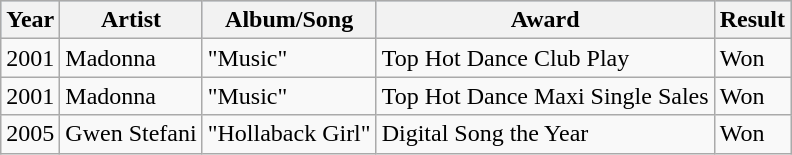<table class="wikitable">
<tr style="background:#b0c4de; text-align:center;">
<th>Year</th>
<th>Artist</th>
<th>Album/Song</th>
<th>Award</th>
<th>Result</th>
</tr>
<tr>
<td>2001</td>
<td>Madonna</td>
<td>"Music"</td>
<td>Top Hot Dance Club Play</td>
<td>Won</td>
</tr>
<tr>
<td>2001</td>
<td>Madonna</td>
<td>"Music"</td>
<td>Top Hot Dance Maxi Single Sales</td>
<td>Won</td>
</tr>
<tr>
<td>2005</td>
<td>Gwen Stefani</td>
<td>"Hollaback Girl"</td>
<td>Digital Song the Year</td>
<td>Won</td>
</tr>
</table>
